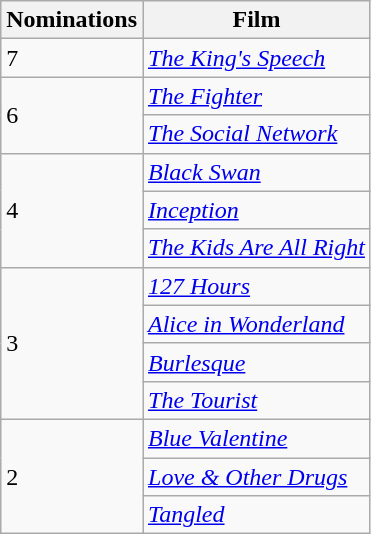<table class="wikitable">
<tr>
<th>Nominations</th>
<th>Film</th>
</tr>
<tr>
<td>7</td>
<td><em><a href='#'>The King's Speech</a></em></td>
</tr>
<tr>
<td rowspan="2">6</td>
<td><em><a href='#'>The Fighter</a></em></td>
</tr>
<tr>
<td><em><a href='#'>The Social Network</a></em></td>
</tr>
<tr>
<td rowspan="3">4</td>
<td><em><a href='#'>Black Swan</a></em></td>
</tr>
<tr>
<td><em><a href='#'>Inception</a></em></td>
</tr>
<tr>
<td><em><a href='#'>The Kids Are All Right</a></em></td>
</tr>
<tr>
<td rowspan="4">3</td>
<td><em><a href='#'>127 Hours</a></em></td>
</tr>
<tr>
<td><em><a href='#'>Alice in Wonderland</a></em></td>
</tr>
<tr>
<td><em><a href='#'>Burlesque</a></em></td>
</tr>
<tr>
<td><em><a href='#'>The Tourist</a></em></td>
</tr>
<tr>
<td rowspan="3">2</td>
<td><em><a href='#'>Blue Valentine</a></em></td>
</tr>
<tr>
<td><em><a href='#'>Love & Other Drugs</a></em></td>
</tr>
<tr>
<td><em><a href='#'>Tangled</a></em></td>
</tr>
</table>
